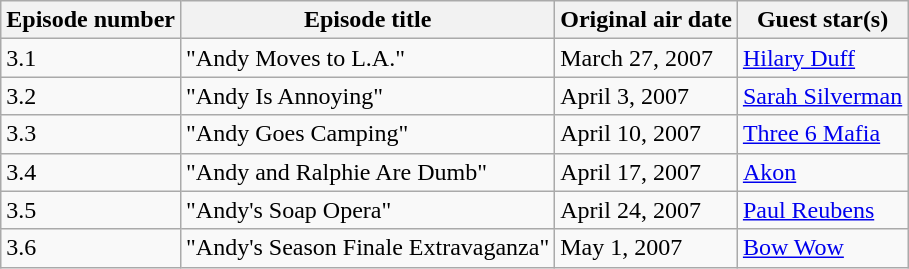<table class="wikitable">
<tr>
<th>Episode number</th>
<th>Episode title</th>
<th>Original air date</th>
<th>Guest star(s)</th>
</tr>
<tr>
<td>3.1</td>
<td>"Andy Moves to L.A."</td>
<td>March 27, 2007</td>
<td><a href='#'>Hilary Duff</a></td>
</tr>
<tr>
<td>3.2</td>
<td>"Andy Is Annoying"</td>
<td>April 3, 2007</td>
<td><a href='#'>Sarah Silverman</a></td>
</tr>
<tr>
<td>3.3</td>
<td>"Andy Goes Camping"</td>
<td>April 10, 2007</td>
<td><a href='#'>Three 6 Mafia</a></td>
</tr>
<tr>
<td>3.4</td>
<td>"Andy and Ralphie Are Dumb"</td>
<td>April 17, 2007</td>
<td><a href='#'>Akon</a></td>
</tr>
<tr>
<td>3.5</td>
<td>"Andy's Soap Opera"</td>
<td>April 24, 2007</td>
<td><a href='#'>Paul Reubens</a></td>
</tr>
<tr>
<td>3.6</td>
<td>"Andy's Season Finale Extravaganza"</td>
<td>May 1, 2007</td>
<td><a href='#'>Bow Wow</a></td>
</tr>
</table>
